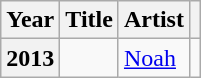<table class="wikitable sortable plainrowheaders">
<tr>
<th scope="col">Year</th>
<th scope="col">Title</th>
<th scope="col">Artist</th>
<th scope="col" class="unsortable"></th>
</tr>
<tr>
<th>2013</th>
<td></td>
<td><a href='#'>Noah</a></td>
<td align="center"></td>
</tr>
</table>
